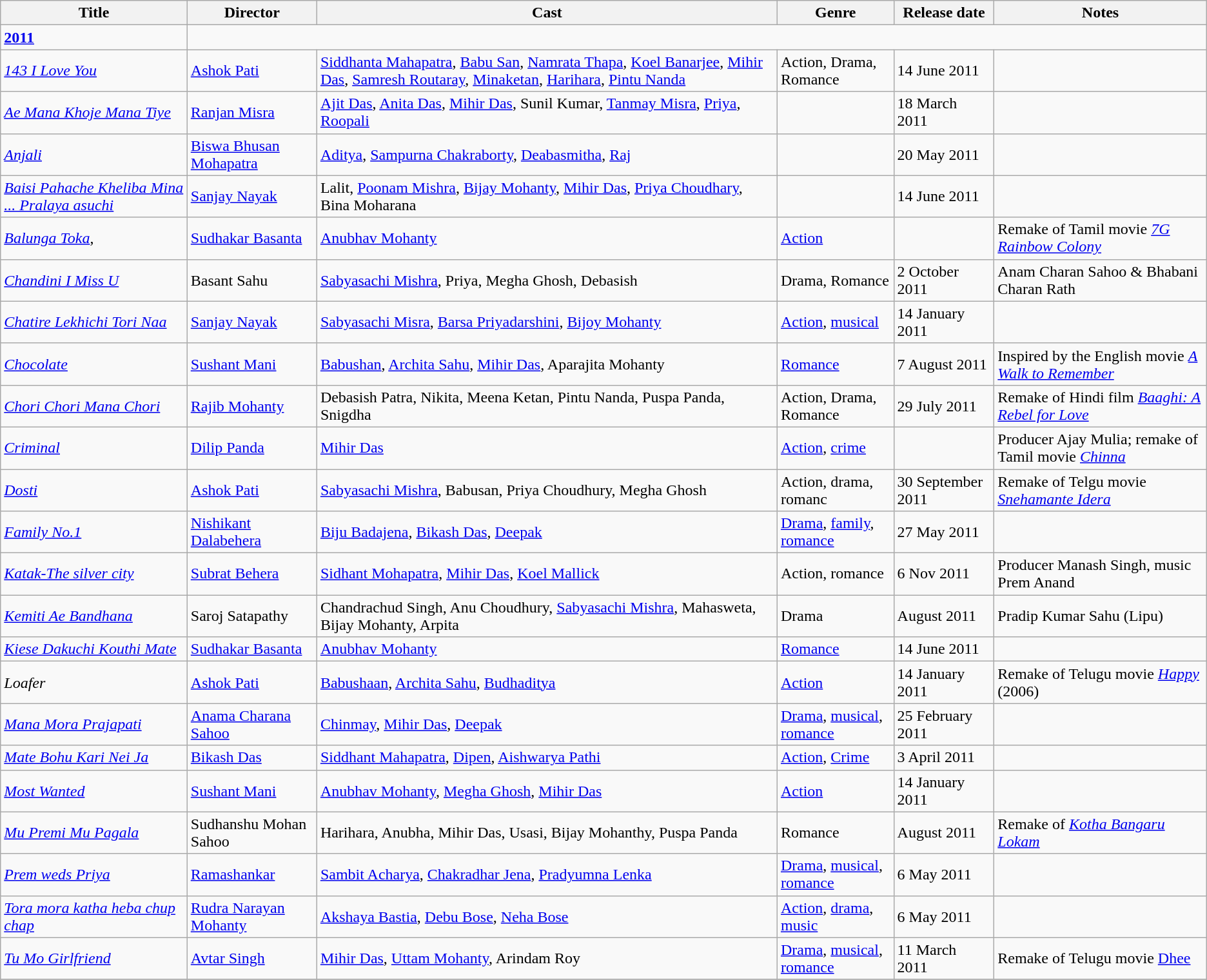<table class="wikitable sortable">
<tr>
<th>Title</th>
<th>Director</th>
<th>Cast</th>
<th>Genre</th>
<th>Release date</th>
<th>Notes</th>
</tr>
<tr>
<td><strong><a href='#'>2011</a></strong></td>
</tr>
<tr>
<td><em><a href='#'>143 I Love You</a></em></td>
<td><a href='#'>Ashok Pati</a></td>
<td><a href='#'>Siddhanta Mahapatra</a>, <a href='#'>Babu San</a>, <a href='#'>Namrata Thapa</a>, <a href='#'>Koel Banarjee</a>, <a href='#'>Mihir Das</a>, <a href='#'>Samresh Routaray</a>, <a href='#'>Minaketan</a>, <a href='#'>Harihara</a>, <a href='#'>Pintu Nanda</a></td>
<td>Action, Drama, Romance</td>
<td>14 June 2011</td>
<td></td>
</tr>
<tr>
<td><em><a href='#'>Ae Mana Khoje Mana Tiye</a></em></td>
<td><a href='#'>Ranjan Misra</a></td>
<td><a href='#'>Ajit Das</a>, <a href='#'>Anita Das</a>, <a href='#'>Mihir Das</a>, Sunil Kumar, <a href='#'>Tanmay Misra</a>, <a href='#'>Priya</a>, <a href='#'>Roopali</a></td>
<td></td>
<td>18 March 2011</td>
<td></td>
</tr>
<tr>
<td><em><a href='#'>Anjali</a></em></td>
<td><a href='#'>Biswa Bhusan Mohapatra</a></td>
<td><a href='#'>Aditya</a>, <a href='#'>Sampurna Chakraborty</a>, <a href='#'>Deabasmitha</a>, <a href='#'>Raj</a></td>
<td></td>
<td>20 May 2011</td>
<td></td>
</tr>
<tr>
<td><em><a href='#'>Baisi Pahache Kheliba Mina ... Pralaya asuchi</a></em></td>
<td><a href='#'>Sanjay Nayak</a></td>
<td>Lalit, <a href='#'>Poonam Mishra</a>, <a href='#'>Bijay Mohanty</a>, <a href='#'>Mihir Das</a>, <a href='#'>Priya Choudhary</a>, Bina Moharana</td>
<td></td>
<td>14 June 2011</td>
<td></td>
</tr>
<tr>
<td><em><a href='#'>Balunga Toka</a></em>,</td>
<td><a href='#'>Sudhakar Basanta</a></td>
<td><a href='#'>Anubhav Mohanty</a></td>
<td><a href='#'>Action</a></td>
<td></td>
<td>Remake of Tamil movie <em><a href='#'>7G Rainbow Colony</a></em></td>
</tr>
<tr>
<td><em><a href='#'>Chandini I Miss U</a></em></td>
<td>Basant Sahu</td>
<td><a href='#'>Sabyasachi Mishra</a>, Priya, Megha Ghosh, Debasish</td>
<td>Drama, Romance</td>
<td>2 October 2011</td>
<td>Anam Charan Sahoo & Bhabani Charan Rath</td>
</tr>
<tr>
<td><em><a href='#'>Chatire Lekhichi Tori Naa</a></em></td>
<td><a href='#'>Sanjay Nayak</a></td>
<td><a href='#'>Sabyasachi Misra</a>, <a href='#'>Barsa Priyadarshini</a>, <a href='#'>Bijoy Mohanty</a></td>
<td><a href='#'>Action</a>, <a href='#'>musical</a></td>
<td>14 January 2011</td>
<td></td>
</tr>
<tr>
<td><em><a href='#'>Chocolate</a></em></td>
<td><a href='#'>Sushant Mani</a></td>
<td><a href='#'>Babushan</a>, <a href='#'>Archita Sahu</a>, <a href='#'>Mihir Das</a>, Aparajita Mohanty</td>
<td><a href='#'>Romance</a></td>
<td>7 August 2011</td>
<td>Inspired by the English movie <em><a href='#'>A Walk to Remember</a></em></td>
</tr>
<tr>
<td><em><a href='#'>Chori Chori Mana Chori</a></em></td>
<td><a href='#'>Rajib Mohanty</a></td>
<td>Debasish Patra, Nikita, Meena Ketan, Pintu Nanda, Puspa Panda, Snigdha</td>
<td>Action, Drama, Romance</td>
<td>29 July 2011</td>
<td>Remake of Hindi film <em><a href='#'>Baaghi: A Rebel for Love</a></em></td>
</tr>
<tr>
<td><em><a href='#'>Criminal</a></em></td>
<td><a href='#'>Dilip Panda</a></td>
<td><a href='#'>Mihir Das</a></td>
<td><a href='#'>Action</a>, <a href='#'>crime</a></td>
<td></td>
<td>Producer Ajay Mulia; remake of Tamil movie <em><a href='#'>Chinna</a></em></td>
</tr>
<tr>
<td><em><a href='#'>Dosti</a></em></td>
<td><a href='#'>Ashok Pati</a></td>
<td><a href='#'>Sabyasachi Mishra</a>, Babusan, Priya Choudhury, Megha Ghosh</td>
<td>Action, drama, romanc</td>
<td>30 September 2011</td>
<td>Remake of Telgu movie <em><a href='#'>Snehamante Idera</a></em></td>
</tr>
<tr>
<td><em><a href='#'>Family No.1</a></em></td>
<td><a href='#'>Nishikant Dalabehera</a></td>
<td><a href='#'>Biju Badajena</a>, <a href='#'>Bikash Das</a>, <a href='#'>Deepak</a></td>
<td><a href='#'>Drama</a>, <a href='#'>family</a>, <a href='#'>romance</a></td>
<td>27 May 2011</td>
<td></td>
</tr>
<tr>
<td><em><a href='#'>Katak-The silver city</a></em></td>
<td><a href='#'>Subrat Behera</a></td>
<td><a href='#'>Sidhant Mohapatra</a>, <a href='#'>Mihir Das</a>, <a href='#'>Koel Mallick</a></td>
<td>Action, romance</td>
<td>6 Nov 2011</td>
<td>Producer Manash Singh, music Prem Anand</td>
</tr>
<tr>
<td><em><a href='#'>Kemiti Ae Bandhana</a></em></td>
<td>Saroj Satapathy</td>
<td>Chandrachud Singh, Anu Choudhury, <a href='#'>Sabyasachi Mishra</a>, Mahasweta, Bijay Mohanty, Arpita</td>
<td>Drama</td>
<td>August 2011</td>
<td>Pradip Kumar Sahu (Lipu)</td>
</tr>
<tr>
<td><em><a href='#'>Kiese Dakuchi Kouthi Mate</a></em></td>
<td><a href='#'>Sudhakar Basanta</a></td>
<td><a href='#'>Anubhav Mohanty</a></td>
<td><a href='#'>Romance</a></td>
<td>14 June 2011</td>
<td></td>
</tr>
<tr>
<td><em>Loafer</em></td>
<td><a href='#'>Ashok Pati</a></td>
<td><a href='#'>Babushaan</a>, <a href='#'>Archita Sahu</a>, <a href='#'>Budhaditya</a></td>
<td><a href='#'>Action</a></td>
<td>14 January 2011</td>
<td>Remake of Telugu movie <em><a href='#'>Happy</a></em> (2006)</td>
</tr>
<tr>
<td><em><a href='#'>Mana Mora Prajapati</a></em></td>
<td><a href='#'>Anama Charana Sahoo</a></td>
<td><a href='#'>Chinmay</a>, <a href='#'>Mihir Das</a>, <a href='#'>Deepak</a></td>
<td><a href='#'>Drama</a>, <a href='#'>musical</a>, <a href='#'>romance</a></td>
<td>25 February 2011</td>
<td></td>
</tr>
<tr>
<td><em><a href='#'>Mate Bohu Kari Nei Ja</a></em></td>
<td><a href='#'>Bikash Das</a></td>
<td><a href='#'>Siddhant Mahapatra</a>, <a href='#'>Dipen</a>, <a href='#'>Aishwarya Pathi</a></td>
<td><a href='#'>Action</a>, <a href='#'>Crime</a></td>
<td>3 April 2011</td>
<td></td>
</tr>
<tr>
<td><em><a href='#'>Most Wanted</a></em></td>
<td><a href='#'>Sushant Mani</a></td>
<td><a href='#'>Anubhav Mohanty</a>, <a href='#'>Megha Ghosh</a>, <a href='#'>Mihir Das</a></td>
<td><a href='#'>Action</a></td>
<td>14 January 2011</td>
<td></td>
</tr>
<tr>
<td><em><a href='#'>Mu Premi Mu Pagala</a></em></td>
<td>Sudhanshu Mohan Sahoo</td>
<td>Harihara, Anubha, Mihir Das, Usasi, Bijay Mohanthy, Puspa Panda</td>
<td>Romance</td>
<td>August 2011</td>
<td>Remake of <em><a href='#'>Kotha Bangaru Lokam</a></em></td>
</tr>
<tr>
<td><em><a href='#'>Prem weds Priya</a></em></td>
<td><a href='#'>Ramashankar</a></td>
<td><a href='#'>Sambit Acharya</a>, <a href='#'>Chakradhar Jena</a>, <a href='#'>Pradyumna Lenka</a></td>
<td><a href='#'>Drama</a>, <a href='#'>musical</a>, <a href='#'>romance</a></td>
<td>6 May 2011</td>
<td></td>
</tr>
<tr>
<td><em><a href='#'>Tora mora katha heba chup chap</a></em></td>
<td><a href='#'>Rudra Narayan Mohanty</a></td>
<td><a href='#'>Akshaya Bastia</a>, <a href='#'>Debu Bose</a>, <a href='#'>Neha Bose</a></td>
<td><a href='#'>Action</a>, <a href='#'>drama</a>, <a href='#'>music</a></td>
<td>6 May 2011</td>
<td></td>
</tr>
<tr>
<td><em><a href='#'>Tu Mo Girlfriend</a></em></td>
<td><a href='#'>Avtar Singh</a></td>
<td><a href='#'>Mihir Das</a>, <a href='#'>Uttam Mohanty</a>, Arindam Roy</td>
<td><a href='#'>Drama</a>, <a href='#'>musical</a>, <a href='#'>romance</a></td>
<td>11 March 2011</td>
<td>Remake of Telugu movie <a href='#'>Dhee</a></td>
</tr>
<tr>
</tr>
</table>
